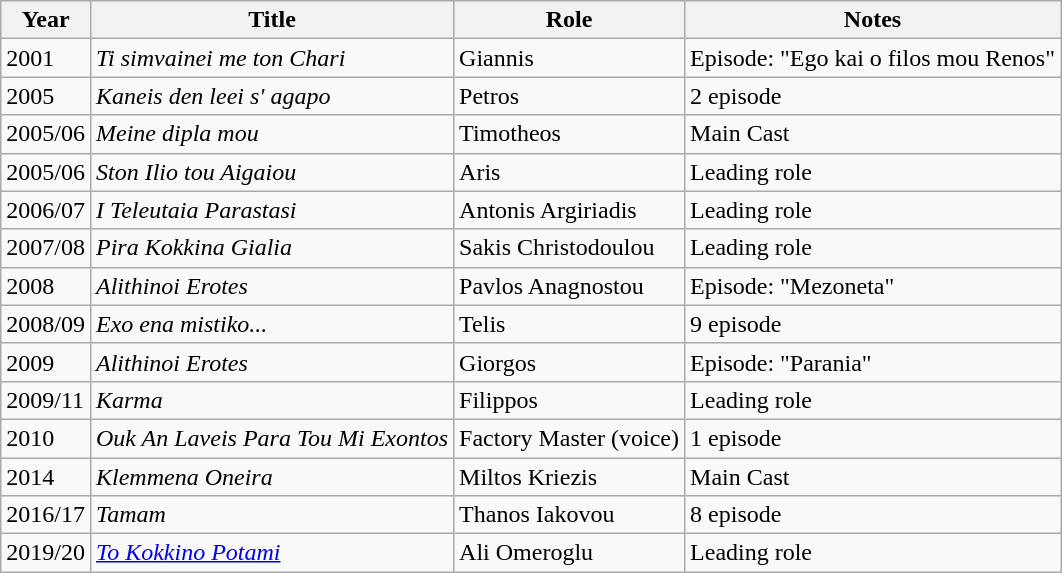<table class="wikitable">
<tr>
<th>Year</th>
<th>Title</th>
<th>Role</th>
<th>Notes</th>
</tr>
<tr>
<td>2001</td>
<td><em>Ti simvainei me ton Chari</em></td>
<td>Giannis</td>
<td>Episode: "Ego kai o filos mou Renos"</td>
</tr>
<tr>
<td>2005</td>
<td><em>Kaneis den leei s' agapo</em></td>
<td>Petros</td>
<td>2 episode</td>
</tr>
<tr>
<td>2005/06</td>
<td><em>Meine dipla mou</em></td>
<td>Timotheos</td>
<td>Main Cast</td>
</tr>
<tr>
<td>2005/06</td>
<td><em>Ston Ilio tou Aigaiou</em></td>
<td>Aris</td>
<td>Leading role</td>
</tr>
<tr>
<td>2006/07</td>
<td><em>I Teleutaia Parastasi</em></td>
<td>Antonis Argiriadis</td>
<td>Leading role</td>
</tr>
<tr>
<td>2007/08</td>
<td><em>Pira Kokkina Gialia</em></td>
<td>Sakis Christodoulou</td>
<td>Leading role</td>
</tr>
<tr>
<td>2008</td>
<td><em>Alithinoi Erotes</em></td>
<td>Pavlos Anagnostou</td>
<td>Episode: "Mezoneta"</td>
</tr>
<tr>
<td>2008/09</td>
<td><em>Exo ena mistiko...</em></td>
<td>Telis</td>
<td>9 episode</td>
</tr>
<tr>
<td>2009</td>
<td><em>Alithinoi Erotes</em></td>
<td>Giorgos</td>
<td>Episode: "Parania"</td>
</tr>
<tr>
<td>2009/11</td>
<td><em>Karma</em></td>
<td>Filippos</td>
<td>Leading role</td>
</tr>
<tr>
<td>2010</td>
<td><em>Ouk An Laveis Para Tou Mi Exontos</em></td>
<td>Factory Master (voice)</td>
<td>1 episode</td>
</tr>
<tr>
<td>2014</td>
<td><em>Klemmena Oneira</em></td>
<td>Miltos Kriezis</td>
<td>Main Cast</td>
</tr>
<tr>
<td>2016/17</td>
<td><em>Tamam</em></td>
<td>Thanos Iakovou</td>
<td>8 episode</td>
</tr>
<tr>
<td>2019/20</td>
<td><em><a href='#'>To Kokkino Potami</a></em></td>
<td>Ali Omeroglu</td>
<td>Leading role</td>
</tr>
</table>
